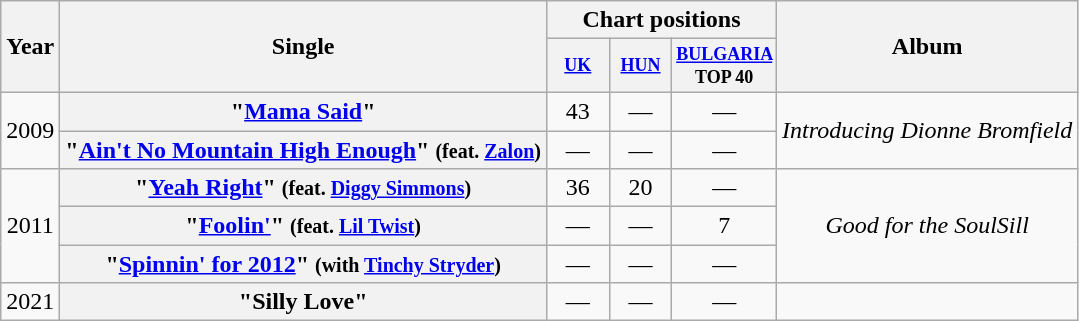<table class="wikitable plainrowheaders" style="text-align:center;">
<tr>
<th scope="col" rowspan="2">Year</th>
<th scope="col" rowspan="2">Single</th>
<th scope="col" colspan="3">Chart positions</th>
<th scope="col" rowspan="2">Album</th>
</tr>
<tr>
<th scope="col" style="width:3em;font-size:75%;"><a href='#'>UK</a><br></th>
<th scope="col" style="width:3em;font-size:75%;"><a href='#'>HUN</a><br></th>
<th scope="col" style="width:3em;font-size:75%;"><a href='#'>BULGARIA</a> TOP 40</th>
</tr>
<tr>
<td rowspan="2">2009</td>
<th scope="row">"<a href='#'>Mama Said</a>"</th>
<td>43</td>
<td>—</td>
<td>—</td>
<td rowspan="2"><em>Introducing Dionne Bromfield</em></td>
</tr>
<tr>
<th scope="row">"<a href='#'>Ain't No Mountain High Enough</a>" <small>(feat. <a href='#'>Zalon</a>)</small></th>
<td>—</td>
<td>—</td>
<td>—</td>
</tr>
<tr>
<td rowspan="3">2011</td>
<th scope="row">"<a href='#'>Yeah Right</a>" <small>(feat. <a href='#'>Diggy Simmons</a>)</small></th>
<td>36</td>
<td>20</td>
<td>—</td>
<td rowspan="3"><em>Good for the SoulSill</em></td>
</tr>
<tr>
<th scope="row">"<a href='#'>Foolin'</a>" <small>(feat. <a href='#'>Lil Twist</a>)</small></th>
<td>—</td>
<td>—</td>
<td>7</td>
</tr>
<tr>
<th scope="row">"<a href='#'>Spinnin' for 2012</a>" <small>(with <a href='#'>Tinchy Stryder</a>)</small></th>
<td>—</td>
<td>—</td>
<td>—</td>
</tr>
<tr>
<td>2021</td>
<th scope="row">"Silly Love"</th>
<td>—</td>
<td>—</td>
<td>—</td>
</tr>
</table>
